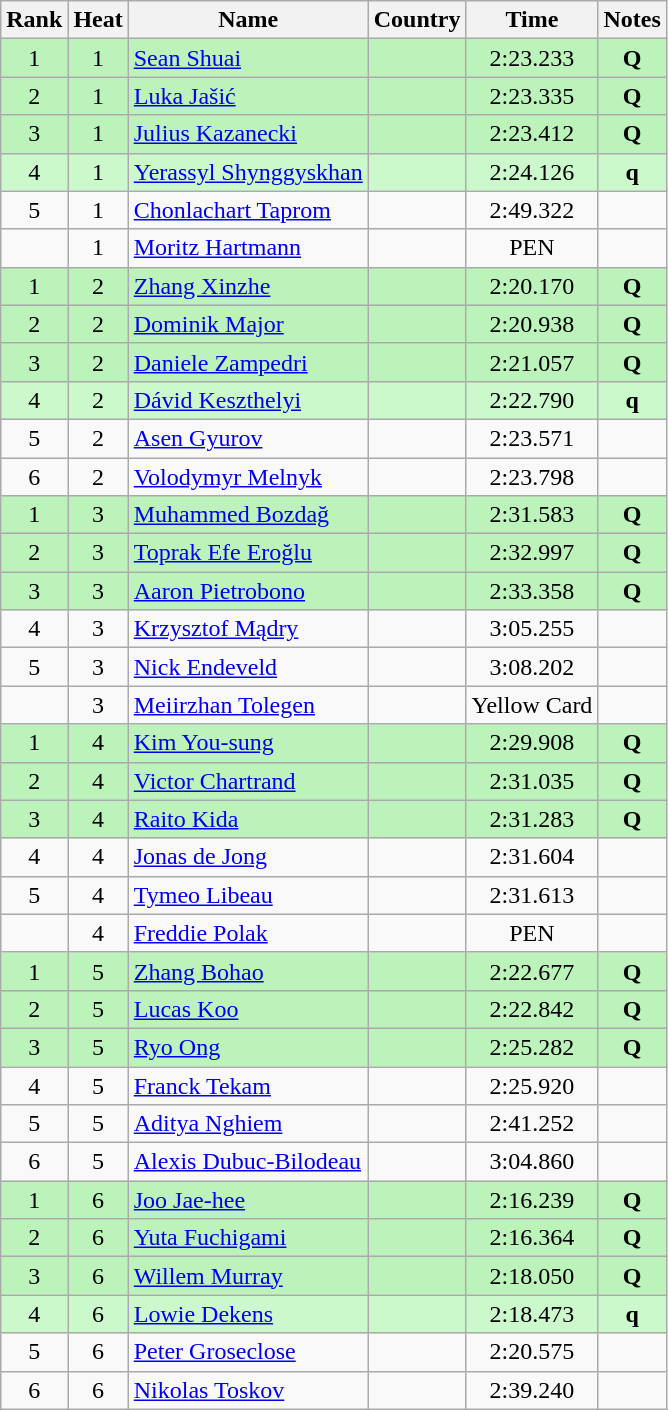<table class="wikitable sortable" style="text-align:center">
<tr>
<th>Rank</th>
<th>Heat</th>
<th>Name</th>
<th>Country</th>
<th>Time</th>
<th>Notes</th>
</tr>
<tr bgcolor=#bbf3bb>
<td>1</td>
<td>1</td>
<td align=left><a href='#'>Sean Shuai</a></td>
<td align=left></td>
<td>2:23.233</td>
<td><strong>Q</strong></td>
</tr>
<tr bgcolor=#bbf3bb>
<td>2</td>
<td>1</td>
<td align=left><a href='#'>Luka Jašić</a></td>
<td align=left></td>
<td>2:23.335</td>
<td><strong>Q</strong></td>
</tr>
<tr bgcolor=#bbf3bb>
<td>3</td>
<td>1</td>
<td align=left><a href='#'>Julius Kazanecki</a></td>
<td align=left></td>
<td>2:23.412</td>
<td><strong>Q</strong></td>
</tr>
<tr bgcolor=ccf9cc>
<td>4</td>
<td>1</td>
<td align=left><a href='#'>Yerassyl Shynggyskhan</a></td>
<td align=left></td>
<td>2:24.126</td>
<td><strong>q</strong></td>
</tr>
<tr>
<td>5</td>
<td>1</td>
<td align=left><a href='#'>Chonlachart Taprom</a></td>
<td align=left></td>
<td>2:49.322</td>
<td></td>
</tr>
<tr>
<td></td>
<td>1</td>
<td align=left><a href='#'>Moritz Hartmann</a></td>
<td align=left></td>
<td>PEN</td>
<td></td>
</tr>
<tr bgcolor=#bbf3bb>
<td>1</td>
<td>2</td>
<td align=left><a href='#'>Zhang Xinzhe</a></td>
<td align=left></td>
<td>2:20.170</td>
<td><strong>Q</strong></td>
</tr>
<tr bgcolor=#bbf3bb>
<td>2</td>
<td>2</td>
<td align=left><a href='#'>Dominik Major</a></td>
<td align=left></td>
<td>2:20.938</td>
<td><strong>Q</strong></td>
</tr>
<tr bgcolor=#bbf3bb>
<td>3</td>
<td>2</td>
<td align=left><a href='#'>Daniele Zampedri</a></td>
<td align=left></td>
<td>2:21.057</td>
<td><strong>Q</strong></td>
</tr>
<tr bgcolor=ccf9cc>
<td>4</td>
<td>2</td>
<td align=left><a href='#'>Dávid Keszthelyi</a></td>
<td align=left></td>
<td>2:22.790</td>
<td><strong>q</strong></td>
</tr>
<tr>
<td>5</td>
<td>2</td>
<td align=left><a href='#'>Asen Gyurov</a></td>
<td align=left></td>
<td>2:23.571</td>
<td></td>
</tr>
<tr>
<td>6</td>
<td>2</td>
<td align=left><a href='#'>Volodymyr Melnyk</a></td>
<td align=left></td>
<td>2:23.798</td>
<td></td>
</tr>
<tr bgcolor=#bbf3bb>
<td>1</td>
<td>3</td>
<td align=left><a href='#'>Muhammed Bozdağ</a></td>
<td align=left></td>
<td>2:31.583</td>
<td><strong>Q</strong></td>
</tr>
<tr bgcolor=#bbf3bb>
<td>2</td>
<td>3</td>
<td align=left><a href='#'>Toprak Efe Eroğlu</a></td>
<td align=left></td>
<td>2:32.997</td>
<td><strong>Q</strong></td>
</tr>
<tr bgcolor=#bbf3bb>
<td>3</td>
<td>3</td>
<td align=left><a href='#'>Aaron Pietrobono</a></td>
<td align=left></td>
<td>2:33.358</td>
<td><strong>Q</strong></td>
</tr>
<tr>
<td>4</td>
<td>3</td>
<td align=left><a href='#'>Krzysztof Mądry</a></td>
<td align=left></td>
<td>3:05.255</td>
<td></td>
</tr>
<tr>
<td>5</td>
<td>3</td>
<td align=left><a href='#'>Nick Endeveld</a></td>
<td align=left></td>
<td>3:08.202</td>
<td></td>
</tr>
<tr>
<td></td>
<td>3</td>
<td align=left><a href='#'>Meiirzhan Tolegen</a></td>
<td align=left></td>
<td>Yellow Card</td>
<td></td>
</tr>
<tr bgcolor=#bbf3bb>
<td>1</td>
<td>4</td>
<td align=left><a href='#'>Kim You-sung</a></td>
<td align=left></td>
<td>2:29.908</td>
<td><strong>Q</strong></td>
</tr>
<tr bgcolor=#bbf3bb>
<td>2</td>
<td>4</td>
<td align=left><a href='#'>Victor Chartrand</a></td>
<td align=left></td>
<td>2:31.035</td>
<td><strong>Q</strong></td>
</tr>
<tr bgcolor=#bbf3bb>
<td>3</td>
<td>4</td>
<td align=left><a href='#'>Raito Kida</a></td>
<td align=left></td>
<td>2:31.283</td>
<td><strong>Q</strong></td>
</tr>
<tr>
<td>4</td>
<td>4</td>
<td align=left><a href='#'>Jonas de Jong</a></td>
<td align=left></td>
<td>2:31.604</td>
<td></td>
</tr>
<tr>
<td>5</td>
<td>4</td>
<td align=left><a href='#'>Tymeo Libeau</a></td>
<td align=left></td>
<td>2:31.613</td>
<td></td>
</tr>
<tr>
<td></td>
<td>4</td>
<td align=left><a href='#'>Freddie Polak</a></td>
<td align=left></td>
<td>PEN</td>
<td></td>
</tr>
<tr bgcolor=#bbf3bb>
<td>1</td>
<td>5</td>
<td align=left><a href='#'>Zhang Bohao</a></td>
<td align=left></td>
<td>2:22.677</td>
<td><strong>Q</strong></td>
</tr>
<tr bgcolor=#bbf3bb>
<td>2</td>
<td>5</td>
<td align=left><a href='#'>Lucas Koo</a></td>
<td align=left></td>
<td>2:22.842</td>
<td><strong>Q</strong></td>
</tr>
<tr bgcolor=#bbf3bb>
<td>3</td>
<td>5</td>
<td align=left><a href='#'>Ryo Ong</a></td>
<td align=left></td>
<td>2:25.282</td>
<td><strong>Q</strong></td>
</tr>
<tr>
<td>4</td>
<td>5</td>
<td align=left><a href='#'>Franck Tekam</a></td>
<td align=left></td>
<td>2:25.920</td>
<td></td>
</tr>
<tr>
<td>5</td>
<td>5</td>
<td align=left><a href='#'>Aditya Nghiem</a></td>
<td align=left></td>
<td>2:41.252</td>
<td></td>
</tr>
<tr>
<td>6</td>
<td>5</td>
<td align=left><a href='#'>Alexis Dubuc-Bilodeau</a></td>
<td align=left></td>
<td>3:04.860</td>
<td></td>
</tr>
<tr bgcolor=#bbf3bb>
<td>1</td>
<td>6</td>
<td align=left><a href='#'>Joo Jae-hee</a></td>
<td align=left></td>
<td>2:16.239</td>
<td><strong>Q</strong></td>
</tr>
<tr bgcolor=#bbf3bb>
<td>2</td>
<td>6</td>
<td align=left><a href='#'>Yuta Fuchigami</a></td>
<td align=left></td>
<td>2:16.364</td>
<td><strong>Q</strong></td>
</tr>
<tr bgcolor=#bbf3bb>
<td>3</td>
<td>6</td>
<td align=left><a href='#'>Willem Murray</a></td>
<td align=left></td>
<td>2:18.050</td>
<td><strong>Q</strong></td>
</tr>
<tr bgcolor=ccf9cc>
<td>4</td>
<td>6</td>
<td align=left><a href='#'>Lowie Dekens</a></td>
<td align=left></td>
<td>2:18.473</td>
<td><strong>q</strong></td>
</tr>
<tr>
<td>5</td>
<td>6</td>
<td align=left><a href='#'>Peter Groseclose</a></td>
<td align=left></td>
<td>2:20.575</td>
<td></td>
</tr>
<tr>
<td>6</td>
<td>6</td>
<td align=left><a href='#'>Nikolas Toskov</a></td>
<td align=left></td>
<td>2:39.240</td>
<td></td>
</tr>
</table>
